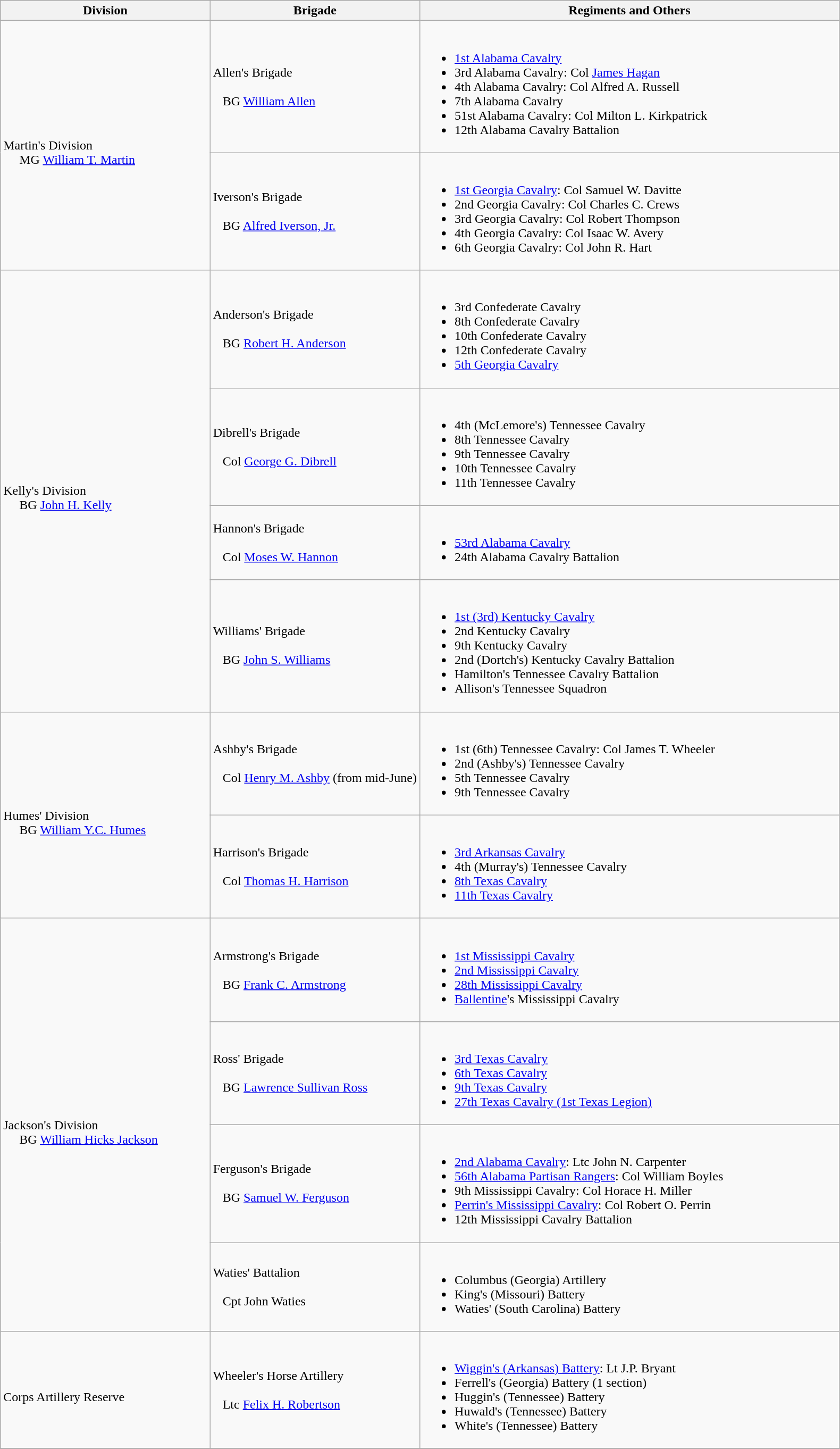<table class="wikitable">
<tr>
<th width=25%>Division</th>
<th width=25%>Brigade</th>
<th>Regiments and Others</th>
</tr>
<tr>
<td rowspan=2><br>Martin's Division
<br>    
MG <a href='#'>William T. Martin</a></td>
<td>Allen's Brigade<br><br>  
BG <a href='#'>William Allen</a></td>
<td><br><ul><li><a href='#'>1st Alabama Cavalry</a></li><li>3rd Alabama Cavalry: Col <a href='#'>James Hagan</a></li><li>4th Alabama Cavalry: Col Alfred A. Russell</li><li>7th Alabama Cavalry</li><li>51st Alabama Cavalry: Col Milton L. Kirkpatrick</li><li>12th Alabama Cavalry Battalion</li></ul></td>
</tr>
<tr>
<td>Iverson's Brigade<br><br>  
BG <a href='#'>Alfred Iverson, Jr.</a></td>
<td><br><ul><li><a href='#'>1st Georgia Cavalry</a>: Col Samuel W. Davitte</li><li>2nd Georgia Cavalry: Col Charles C. Crews</li><li>3rd Georgia Cavalry: Col Robert Thompson</li><li>4th Georgia Cavalry: Col Isaac W. Avery</li><li>6th Georgia Cavalry: Col John R. Hart</li></ul></td>
</tr>
<tr>
<td rowspan=4><br>Kelly's Division
<br>    
BG <a href='#'>John H. Kelly</a></td>
<td>Anderson's Brigade<br><br>  
BG <a href='#'>Robert H. Anderson</a></td>
<td><br><ul><li>3rd Confederate Cavalry</li><li>8th Confederate Cavalry</li><li>10th Confederate Cavalry</li><li>12th Confederate Cavalry</li><li><a href='#'>5th Georgia Cavalry</a></li></ul></td>
</tr>
<tr>
<td>Dibrell's Brigade<br><br>  
Col <a href='#'>George G. Dibrell</a></td>
<td><br><ul><li>4th (McLemore's) Tennessee Cavalry</li><li>8th Tennessee Cavalry</li><li>9th Tennessee Cavalry</li><li>10th Tennessee Cavalry</li><li>11th Tennessee Cavalry</li></ul></td>
</tr>
<tr>
<td>Hannon's Brigade<br><br>  
Col <a href='#'>Moses W. Hannon</a></td>
<td><br><ul><li><a href='#'>53rd Alabama Cavalry</a></li><li>24th Alabama Cavalry Battalion</li></ul></td>
</tr>
<tr>
<td>Williams' Brigade<br><br>  
BG <a href='#'>John S. Williams</a></td>
<td><br><ul><li><a href='#'>1st (3rd) Kentucky Cavalry</a></li><li>2nd Kentucky Cavalry</li><li>9th Kentucky Cavalry</li><li>2nd (Dortch's) Kentucky Cavalry Battalion</li><li>Hamilton's Tennessee Cavalry Battalion</li><li>Allison's Tennessee Squadron</li></ul></td>
</tr>
<tr>
<td rowspan=2><br>Humes' Division
<br>    
BG <a href='#'>William Y.C. Humes</a></td>
<td>Ashby's Brigade<br><br>  
Col <a href='#'>Henry M. Ashby</a> (from mid-June)</td>
<td><br><ul><li>1st (6th) Tennessee Cavalry: Col James T. Wheeler</li><li>2nd (Ashby's) Tennessee Cavalry</li><li>5th Tennessee Cavalry</li><li>9th Tennessee Cavalry</li></ul></td>
</tr>
<tr>
<td>Harrison's Brigade<br><br>  
Col <a href='#'>Thomas H. Harrison</a></td>
<td><br><ul><li><a href='#'>3rd Arkansas Cavalry</a></li><li>4th (Murray's) Tennessee Cavalry</li><li><a href='#'>8th Texas Cavalry</a></li><li><a href='#'>11th Texas Cavalry</a></li></ul></td>
</tr>
<tr>
<td rowspan=4><br>Jackson's Division
<br>    
BG <a href='#'>William Hicks Jackson</a></td>
<td>Armstrong's Brigade<br><br>  
BG <a href='#'>Frank C. Armstrong</a></td>
<td><br><ul><li><a href='#'>1st Mississippi Cavalry</a></li><li><a href='#'>2nd Mississippi Cavalry</a></li><li><a href='#'>28th Mississippi Cavalry</a></li><li><a href='#'>Ballentine</a>'s Mississippi Cavalry</li></ul></td>
</tr>
<tr>
<td>Ross' Brigade<br><br>  
BG <a href='#'>Lawrence Sullivan Ross</a></td>
<td><br><ul><li><a href='#'>3rd Texas Cavalry</a></li><li><a href='#'>6th Texas Cavalry</a></li><li><a href='#'>9th Texas Cavalry</a></li><li><a href='#'>27th Texas Cavalry (1st Texas Legion)</a></li></ul></td>
</tr>
<tr>
<td>Ferguson's Brigade<br><br>  
BG <a href='#'>Samuel W. Ferguson</a></td>
<td><br><ul><li><a href='#'>2nd Alabama Cavalry</a>: Ltc John N. Carpenter</li><li><a href='#'>56th Alabama Partisan Rangers</a>: Col William Boyles</li><li>9th Mississippi Cavalry: Col Horace H. Miller</li><li><a href='#'>Perrin's Mississippi Cavalry</a>: Col Robert O. Perrin</li><li>12th Mississippi Cavalry Battalion</li></ul></td>
</tr>
<tr>
<td>Waties' Battalion<br><br>  
Cpt John Waties</td>
<td><br><ul><li>Columbus (Georgia) Artillery</li><li>King's (Missouri) Battery</li><li>Waties' (South Carolina) Battery</li></ul></td>
</tr>
<tr>
<td rowspan=1><br>Corps Artillery Reserve</td>
<td>Wheeler's Horse Artillery<br><br>  
Ltc <a href='#'>Felix H. Robertson</a></td>
<td><br><ul><li><a href='#'>Wiggin's (Arkansas) Battery</a>: Lt J.P. Bryant</li><li>Ferrell's (Georgia) Battery (1 section)</li><li>Huggin's (Tennessee) Battery</li><li>Huwald's (Tennessee) Battery</li><li>White's (Tennessee) Battery</li></ul></td>
</tr>
<tr>
</tr>
</table>
